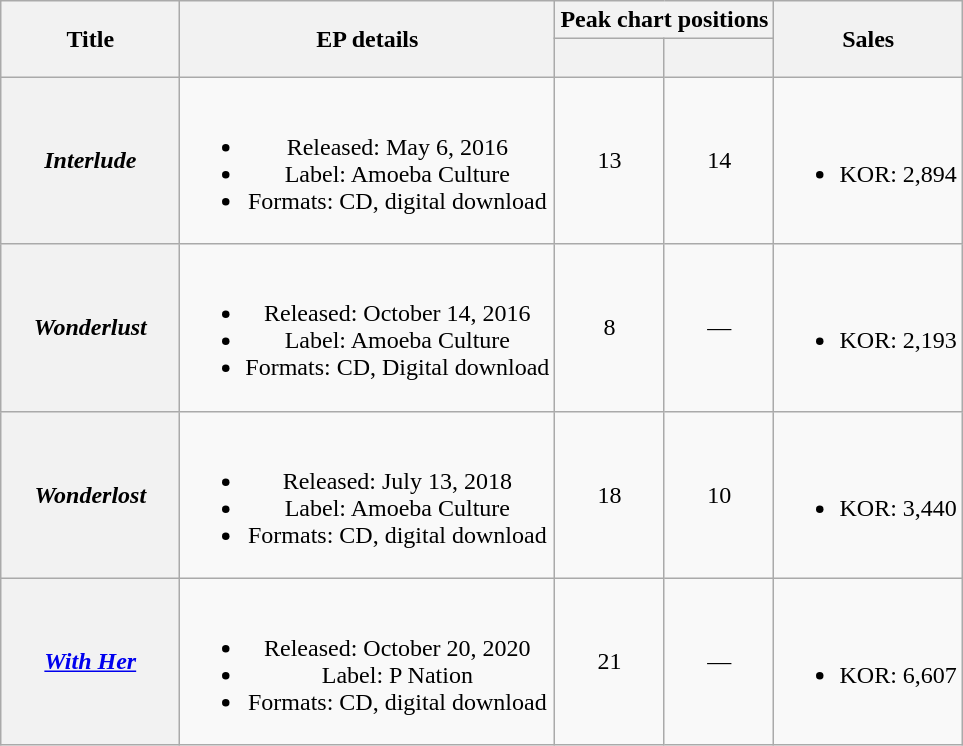<table class="wikitable plainrowheaders" style="text-align:center">
<tr>
<th scope="col" rowspan="2" style="width:7em">Title</th>
<th scope="col" rowspan="2">EP details</th>
<th scope="col" colspan="2">Peak chart positions</th>
<th scope="col" rowspan="2">Sales</th>
</tr>
<tr>
<th><br></th>
<th><br></th>
</tr>
<tr>
<th scope="row"><em>Interlude</em></th>
<td><br><ul><li>Released: May 6, 2016</li><li>Label: Amoeba Culture</li><li>Formats: CD, digital download</li></ul></td>
<td>13</td>
<td>14</td>
<td><br><ul><li>KOR: 2,894</li></ul></td>
</tr>
<tr>
<th scope="row"><em>Wonderlust</em></th>
<td><br><ul><li>Released: October 14, 2016</li><li>Label: Amoeba Culture</li><li>Formats: CD, Digital download</li></ul></td>
<td>8</td>
<td>—</td>
<td><br><ul><li>KOR: 2,193</li></ul></td>
</tr>
<tr>
<th scope="row"><em>Wonderlost</em></th>
<td><br><ul><li>Released: July 13, 2018</li><li>Label: Amoeba Culture</li><li>Formats: CD, digital download</li></ul></td>
<td>18</td>
<td>10</td>
<td><br><ul><li>KOR: 3,440</li></ul></td>
</tr>
<tr>
<th scope="row"><em><a href='#'>With Her</a></em></th>
<td><br><ul><li>Released: October 20, 2020</li><li>Label: P Nation</li><li>Formats: CD, digital download</li></ul></td>
<td>21</td>
<td>—</td>
<td><br><ul><li>KOR: 6,607</li></ul></td>
</tr>
</table>
